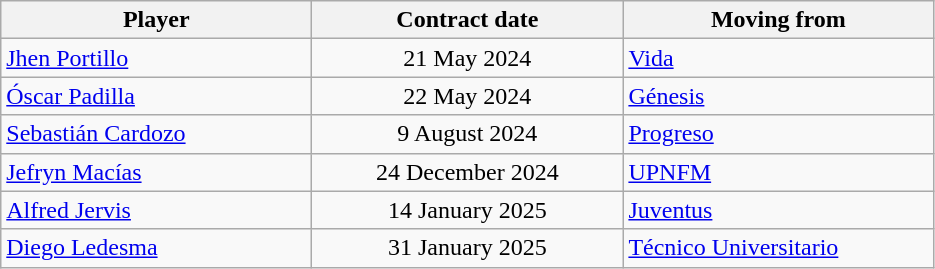<table class="wikitable">
<tr>
<th width="200">Player</th>
<th width="200">Contract date</th>
<th width="200">Moving from</th>
</tr>
<tr>
<td> <a href='#'>Jhen Portillo</a></td>
<td align="center">21 May 2024</td>
<td> <a href='#'>Vida</a></td>
</tr>
<tr>
<td> <a href='#'>Óscar Padilla</a></td>
<td align="center">22 May 2024</td>
<td> <a href='#'>Génesis</a></td>
</tr>
<tr>
<td> <a href='#'>Sebastián Cardozo</a></td>
<td align="center">9 August 2024</td>
<td> <a href='#'>Progreso</a></td>
</tr>
<tr>
<td> <a href='#'>Jefryn Macías</a></td>
<td align="center">24 December 2024</td>
<td> <a href='#'>UPNFM</a></td>
</tr>
<tr>
<td> <a href='#'>Alfred Jervis</a></td>
<td align="center">14 January 2025</td>
<td> <a href='#'>Juventus</a></td>
</tr>
<tr>
<td> <a href='#'>Diego Ledesma</a></td>
<td align="center">31 January 2025</td>
<td> <a href='#'>Técnico Universitario</a></td>
</tr>
</table>
